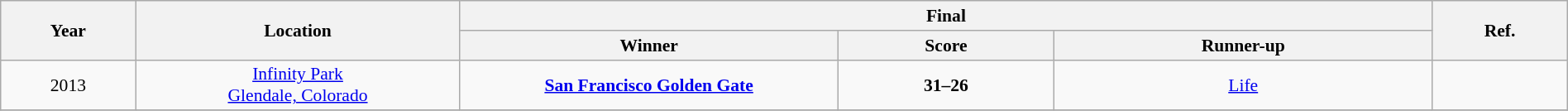<table class="wikitable" style="font-size:90%; width: 100%; text-align: center;">
<tr>
<th rowspan="2" style="width:5%;">Year</th>
<th rowspan="2" style="width:12%;">Location</th>
<th colspan=3>Final</th>
<th rowspan="2" style="width:5%;">Ref.</th>
</tr>
<tr>
<th width=14%>Winner</th>
<th width=8%>Score</th>
<th width=14%>Runner-up</th>
</tr>
<tr>
<td>2013</td>
<td><a href='#'>Infinity Park</a><br><a href='#'>Glendale, Colorado</a></td>
<td><strong><a href='#'>San Francisco Golden Gate</a></strong></td>
<td><strong>31–26</strong></td>
<td><a href='#'>Life</a></td>
<td></td>
</tr>
<tr style="background: #D0E6FF;">
</tr>
</table>
